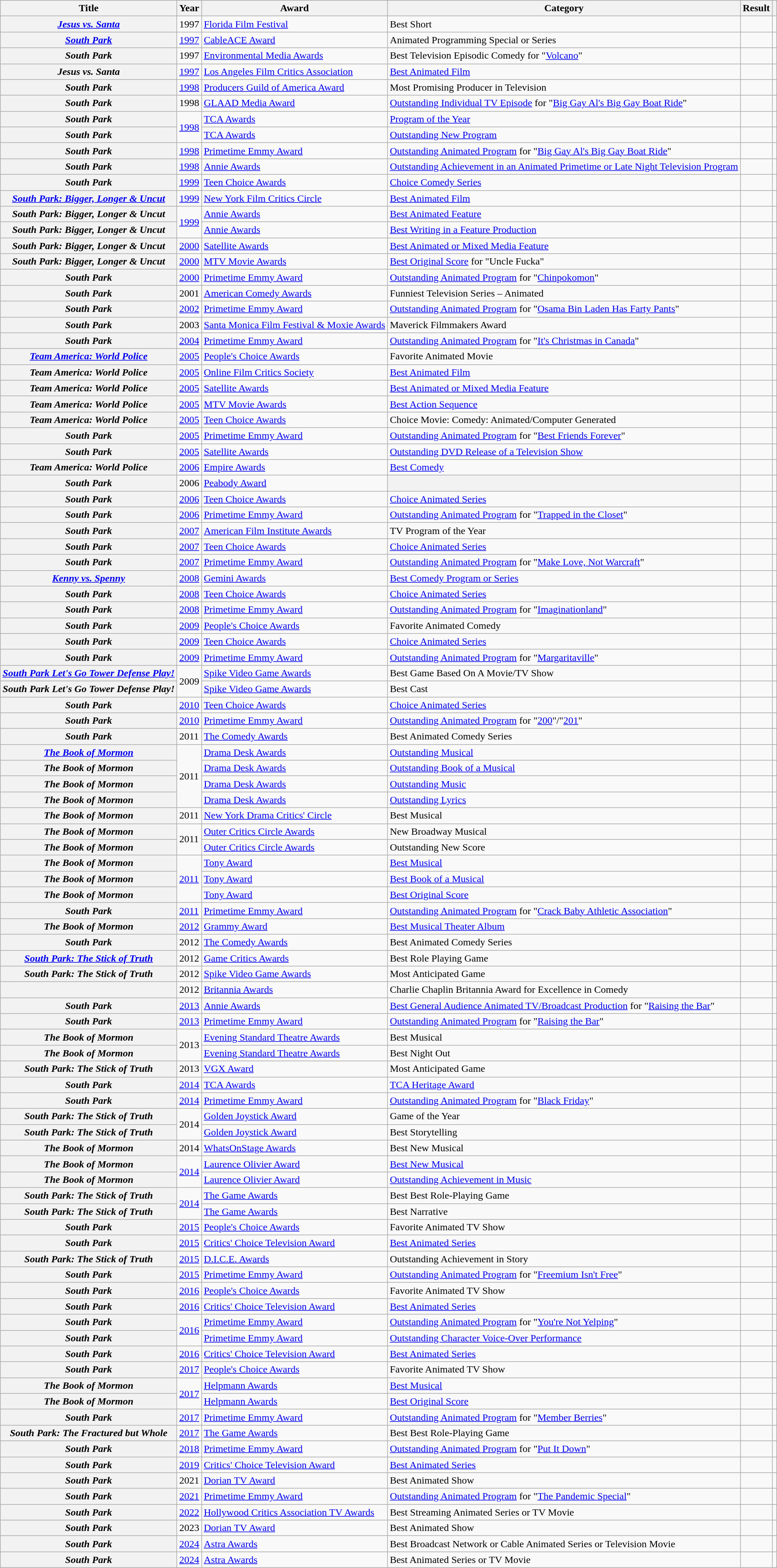<table class="wikitable plainrowheaders" style="margin-right: 0;">
<tr>
<th scope="col">Title</th>
<th scope="col">Year</th>
<th scope="col">Award</th>
<th scope="col">Category</th>
<th scope="col">Result</th>
<th scope="col" class="unsortable"></th>
</tr>
<tr>
<th scope="row"><em><a href='#'>Jesus vs. Santa</a></em></th>
<td>1997</td>
<td><a href='#'>Florida Film Festival</a></td>
<td>Best Short</td>
<td></td>
<td style="text-align: center;"></td>
</tr>
<tr>
<th scope="row"><em><a href='#'>South Park</a></em></th>
<td><a href='#'>1997</a></td>
<td><a href='#'>CableACE Award</a></td>
<td>Animated Programming Special or Series</td>
<td></td>
<td style="text-align: center;"></td>
</tr>
<tr>
<th scope="row"><em>South Park</em></th>
<td>1997</td>
<td><a href='#'>Environmental Media Awards</a></td>
<td>Best Television Episodic Comedy for "<a href='#'>Volcano</a>"</td>
<td></td>
<td style="text-align: center;"></td>
</tr>
<tr>
<th scope="row"><em>Jesus vs. Santa</em></th>
<td><a href='#'>1997</a></td>
<td><a href='#'>Los Angeles Film Critics Association</a></td>
<td><a href='#'>Best Animated Film</a></td>
<td></td>
<td style="text-align: center;"></td>
</tr>
<tr>
<th scope="row"><em>South Park</em></th>
<td><a href='#'>1998</a></td>
<td><a href='#'>Producers Guild of America Award</a></td>
<td>Most Promising Producer in Television</td>
<td></td>
<td style="text-align: center;"></td>
</tr>
<tr>
<th scope="row"><em>South Park</em></th>
<td>1998</td>
<td><a href='#'>GLAAD Media Award</a></td>
<td><a href='#'>Outstanding Individual TV Episode</a> for "<a href='#'>Big Gay Al's Big Gay Boat Ride</a>"</td>
<td></td>
<td style="text-align: center;"></td>
</tr>
<tr>
<th scope="row"><em>South Park</em></th>
<td rowspan="2"><a href='#'>1998</a></td>
<td><a href='#'>TCA Awards</a></td>
<td><a href='#'>Program of the Year</a></td>
<td></td>
<td style="text-align: center;"></td>
</tr>
<tr>
<th scope="row"><em>South Park</em></th>
<td><a href='#'>TCA Awards</a></td>
<td><a href='#'>Outstanding New Program</a></td>
<td></td>
<td style="text-align: center;"></td>
</tr>
<tr>
<th scope="row"><em>South Park</em></th>
<td><a href='#'>1998</a></td>
<td><a href='#'>Primetime Emmy Award</a></td>
<td><a href='#'>Outstanding Animated Program</a> for "<a href='#'>Big Gay Al's Big Gay Boat Ride</a>"</td>
<td></td>
<td style="text-align: center;"></td>
</tr>
<tr>
<th scope="row"><em>South Park</em></th>
<td><a href='#'>1998</a></td>
<td><a href='#'>Annie Awards</a></td>
<td><a href='#'>Outstanding Achievement in an Animated Primetime or Late Night Television Program</a></td>
<td></td>
<td style="text-align: center;"></td>
</tr>
<tr>
<th scope="row"><em>South Park</em></th>
<td><a href='#'>1999</a></td>
<td><a href='#'>Teen Choice Awards</a></td>
<td><a href='#'>Choice Comedy Series</a></td>
<td></td>
<td style="text-align: center;"></td>
</tr>
<tr>
<th scope="row"><em><a href='#'>South Park: Bigger, Longer & Uncut</a></em></th>
<td><a href='#'>1999</a></td>
<td><a href='#'>New York Film Critics Circle</a></td>
<td><a href='#'>Best Animated Film</a></td>
<td></td>
<td style="text-align: center;"></td>
</tr>
<tr>
<th scope="row"><em>South Park: Bigger, Longer & Uncut</em></th>
<td rowspan="2"><a href='#'>1999</a></td>
<td><a href='#'>Annie Awards</a></td>
<td><a href='#'>Best Animated Feature</a></td>
<td></td>
<td style="text-align: center;"></td>
</tr>
<tr>
<th scope="row"><em>South Park: Bigger, Longer & Uncut</em></th>
<td><a href='#'>Annie Awards</a></td>
<td><a href='#'>Best Writing in a Feature Production</a></td>
<td></td>
<td style="text-align: center;"></td>
</tr>
<tr>
<th scope="row"><em>South Park: Bigger, Longer & Uncut</em></th>
<td><a href='#'>2000</a></td>
<td><a href='#'>Satellite Awards</a></td>
<td><a href='#'>Best Animated or Mixed Media Feature</a></td>
<td></td>
<td style="text-align: center;"></td>
</tr>
<tr>
<th scope="row"><em>South Park: Bigger, Longer & Uncut</em></th>
<td><a href='#'>2000</a></td>
<td><a href='#'>MTV Movie Awards</a></td>
<td><a href='#'>Best Original Score</a> for "Uncle Fucka"</td>
<td></td>
<td style="text-align: center;"></td>
</tr>
<tr>
<th scope="row"><em>South Park</em></th>
<td><a href='#'>2000</a></td>
<td><a href='#'>Primetime Emmy Award</a></td>
<td><a href='#'>Outstanding Animated Program</a> for "<a href='#'>Chinpokomon</a>"</td>
<td></td>
<td style="text-align: center;"></td>
</tr>
<tr>
<th scope="row"><em>South Park</em></th>
<td>2001</td>
<td><a href='#'>American Comedy Awards</a></td>
<td>Funniest Television Series – Animated</td>
<td></td>
<td style="text-align: center;"></td>
</tr>
<tr>
<th scope="row"><em>South Park</em></th>
<td><a href='#'>2002</a></td>
<td><a href='#'>Primetime Emmy Award</a></td>
<td><a href='#'>Outstanding Animated Program</a> for "<a href='#'>Osama Bin Laden Has Farty Pants</a>"</td>
<td></td>
<td style="text-align: center;"></td>
</tr>
<tr>
<th scope="row"><em>South Park</em></th>
<td>2003</td>
<td><a href='#'>Santa Monica Film Festival & Moxie Awards</a></td>
<td>Maverick Filmmakers Award</td>
<td></td>
<td style="text-align: center;"></td>
</tr>
<tr>
<th scope="row"><em>South Park</em></th>
<td><a href='#'>2004</a></td>
<td><a href='#'>Primetime Emmy Award</a></td>
<td><a href='#'>Outstanding Animated Program</a> for "<a href='#'>It's Christmas in Canada</a>"</td>
<td></td>
<td style="text-align: center;"></td>
</tr>
<tr>
<th scope="row"><em><a href='#'>Team America: World Police</a></em></th>
<td><a href='#'>2005</a></td>
<td><a href='#'>People's Choice Awards</a></td>
<td>Favorite Animated Movie</td>
<td></td>
<td style="text-align: center;"></td>
</tr>
<tr>
<th scope="row"><em>Team America: World Police</em></th>
<td><a href='#'>2005</a></td>
<td><a href='#'>Online Film Critics Society</a></td>
<td><a href='#'>Best Animated Film</a></td>
<td></td>
<td style="text-align: center;"></td>
</tr>
<tr>
<th scope="row"><em>Team America: World Police</em></th>
<td><a href='#'>2005</a></td>
<td><a href='#'>Satellite Awards</a></td>
<td><a href='#'>Best Animated or Mixed Media Feature</a></td>
<td></td>
<td style="text-align: center;"></td>
</tr>
<tr>
<th scope="row"><em>Team America: World Police</em></th>
<td><a href='#'>2005</a></td>
<td><a href='#'>MTV Movie Awards</a></td>
<td><a href='#'>Best Action Sequence</a></td>
<td></td>
<td style="text-align: center;"></td>
</tr>
<tr>
<th scope="row"><em>Team America: World Police</em></th>
<td><a href='#'>2005</a></td>
<td><a href='#'>Teen Choice Awards</a></td>
<td>Choice Movie: Comedy: Animated/Computer Generated</td>
<td></td>
<td style="text-align: center;"></td>
</tr>
<tr>
<th scope="row"><em>South Park</em></th>
<td><a href='#'>2005</a></td>
<td><a href='#'>Primetime Emmy Award</a></td>
<td><a href='#'>Outstanding Animated Program</a> for "<a href='#'>Best Friends Forever</a>"</td>
<td></td>
<td style="text-align: center;"></td>
</tr>
<tr>
<th scope="row"><em>South Park</em></th>
<td><a href='#'>2005</a></td>
<td><a href='#'>Satellite Awards</a></td>
<td><a href='#'>Outstanding DVD Release of a Television Show</a></td>
<td></td>
<td style="text-align: center;"></td>
</tr>
<tr>
<th scope="row"><em>Team America: World Police</em></th>
<td><a href='#'>2006</a></td>
<td><a href='#'>Empire Awards</a></td>
<td><a href='#'>Best Comedy</a></td>
<td></td>
<td style="text-align: center;"></td>
</tr>
<tr>
<th scope="row"><em>South Park</em></th>
<td>2006</td>
<td><a href='#'>Peabody Award</a></td>
<th></th>
<td></td>
<td style="text-align: center;"></td>
</tr>
<tr>
<th scope="row"><em>South Park</em></th>
<td><a href='#'>2006</a></td>
<td><a href='#'>Teen Choice Awards</a></td>
<td><a href='#'>Choice Animated Series</a></td>
<td></td>
<td style="text-align: center;"></td>
</tr>
<tr>
<th scope="row"><em>South Park</em></th>
<td><a href='#'>2006</a></td>
<td><a href='#'>Primetime Emmy Award</a></td>
<td><a href='#'>Outstanding Animated Program</a> for "<a href='#'>Trapped in the Closet</a>"</td>
<td></td>
<td style="text-align: center;"></td>
</tr>
<tr>
<th scope="row"><em>South Park</em></th>
<td><a href='#'>2007</a></td>
<td><a href='#'>American Film Institute Awards</a></td>
<td>TV Program of the Year</td>
<td></td>
<td style="text-align: center;"></td>
</tr>
<tr>
<th scope="row"><em>South Park</em></th>
<td><a href='#'>2007</a></td>
<td><a href='#'>Teen Choice Awards</a></td>
<td><a href='#'>Choice Animated Series</a></td>
<td></td>
<td style="text-align: center;"></td>
</tr>
<tr>
<th scope="row"><em>South Park</em></th>
<td><a href='#'>2007</a></td>
<td><a href='#'>Primetime Emmy Award</a></td>
<td><a href='#'>Outstanding Animated Program</a> for "<a href='#'>Make Love, Not Warcraft</a>"</td>
<td></td>
<td style="text-align: center;"></td>
</tr>
<tr>
<th scope="row"><em><a href='#'>Kenny vs. Spenny</a></em></th>
<td><a href='#'>2008</a></td>
<td><a href='#'>Gemini Awards</a></td>
<td><a href='#'>Best Comedy Program or Series</a></td>
<td></td>
<td style="text-align: center;"></td>
</tr>
<tr>
<th scope="row"><em>South Park</em></th>
<td><a href='#'>2008</a></td>
<td><a href='#'>Teen Choice Awards</a></td>
<td><a href='#'>Choice Animated Series</a></td>
<td></td>
<td style="text-align: center;"></td>
</tr>
<tr>
<th scope="row"><em>South Park</em></th>
<td><a href='#'>2008</a></td>
<td><a href='#'>Primetime Emmy Award</a></td>
<td><a href='#'>Outstanding Animated Program</a> for "<a href='#'>Imaginationland</a>"</td>
<td></td>
<td style="text-align: center;"></td>
</tr>
<tr>
<th scope="row"><em>South Park</em></th>
<td><a href='#'>2009</a></td>
<td><a href='#'>People's Choice Awards</a></td>
<td>Favorite Animated Comedy</td>
<td></td>
<td style="text-align: center;"></td>
</tr>
<tr>
<th scope="row"><em>South Park</em></th>
<td><a href='#'>2009</a></td>
<td><a href='#'>Teen Choice Awards</a></td>
<td><a href='#'>Choice Animated Series</a></td>
<td></td>
<td style="text-align: center;"></td>
</tr>
<tr>
<th scope="row"><em>South Park</em></th>
<td><a href='#'>2009</a></td>
<td><a href='#'>Primetime Emmy Award</a></td>
<td><a href='#'>Outstanding Animated Program</a> for "<a href='#'>Margaritaville</a>"</td>
<td></td>
<td style="text-align: center;"></td>
</tr>
<tr>
<th scope="row"><em><a href='#'>South Park Let's Go Tower Defense Play!</a></em></th>
<td rowspan="2">2009</td>
<td><a href='#'>Spike Video Game Awards</a></td>
<td>Best Game Based On A Movie/TV Show</td>
<td></td>
<td style="text-align: center;"></td>
</tr>
<tr>
<th scope="row"><em>South Park Let's Go Tower Defense Play!</em></th>
<td><a href='#'>Spike Video Game Awards</a></td>
<td>Best Cast</td>
<td></td>
<td style="text-align: center;"></td>
</tr>
<tr>
<th scope="row"><em>South Park</em></th>
<td><a href='#'>2010</a></td>
<td><a href='#'>Teen Choice Awards</a></td>
<td><a href='#'>Choice Animated Series</a></td>
<td></td>
<td style="text-align: center;"></td>
</tr>
<tr>
<th scope="row"><em>South Park</em></th>
<td><a href='#'>2010</a></td>
<td><a href='#'>Primetime Emmy Award</a></td>
<td><a href='#'>Outstanding Animated Program</a> for "<a href='#'>200</a>"/"<a href='#'>201</a>"</td>
<td></td>
<td style="text-align: center;"></td>
</tr>
<tr>
<th scope="row"><em>South Park</em></th>
<td>2011</td>
<td><a href='#'>The Comedy Awards</a></td>
<td>Best Animated Comedy Series</td>
<td></td>
<td style="text-align: center;"></td>
</tr>
<tr>
<th scope="row"><em><a href='#'>The Book of Mormon</a></em></th>
<td rowspan="4">2011</td>
<td><a href='#'>Drama Desk Awards</a></td>
<td><a href='#'>Outstanding Musical</a></td>
<td></td>
<td style="text-align: center;"></td>
</tr>
<tr>
<th scope="row"><em>The Book of Mormon</em></th>
<td><a href='#'>Drama Desk Awards</a></td>
<td><a href='#'>Outstanding Book of a Musical</a></td>
<td></td>
<td style="text-align: center;"></td>
</tr>
<tr>
<th scope="row"><em>The Book of Mormon</em></th>
<td><a href='#'>Drama Desk Awards</a></td>
<td><a href='#'>Outstanding Music</a></td>
<td></td>
<td style="text-align: center;"></td>
</tr>
<tr>
<th scope="row"><em>The Book of Mormon</em></th>
<td><a href='#'>Drama Desk Awards</a></td>
<td><a href='#'>Outstanding Lyrics</a></td>
<td></td>
<td style="text-align: center;"></td>
</tr>
<tr>
<th scope="row"><em>The Book of Mormon</em></th>
<td>2011</td>
<td><a href='#'>New York Drama Critics' Circle</a></td>
<td>Best Musical</td>
<td></td>
<td style="text-align: center;"></td>
</tr>
<tr>
<th scope="row"><em>The Book of Mormon</em></th>
<td rowspan="2">2011</td>
<td><a href='#'>Outer Critics Circle Awards</a></td>
<td>New Broadway Musical</td>
<td></td>
<td style="text-align: center;"></td>
</tr>
<tr>
<th scope="row"><em>The Book of Mormon</em></th>
<td><a href='#'>Outer Critics Circle Awards</a></td>
<td>Outstanding New Score</td>
<td></td>
<td style="text-align: center;"></td>
</tr>
<tr>
<th scope="row"><em>The Book of Mormon</em></th>
<td rowspan="3"><a href='#'>2011</a></td>
<td><a href='#'>Tony Award</a></td>
<td><a href='#'>Best Musical</a></td>
<td></td>
<td style="text-align: center;"></td>
</tr>
<tr>
<th scope="row"><em>The Book of Mormon</em></th>
<td><a href='#'>Tony Award</a></td>
<td><a href='#'>Best Book of a Musical</a></td>
<td></td>
<td style="text-align: center;"></td>
</tr>
<tr>
<th scope="row"><em>The Book of Mormon</em></th>
<td><a href='#'>Tony Award</a></td>
<td><a href='#'>Best Original Score</a></td>
<td></td>
<td style="text-align: center;"></td>
</tr>
<tr>
<th scope="row"><em>South Park</em></th>
<td><a href='#'>2011</a></td>
<td><a href='#'>Primetime Emmy Award</a></td>
<td><a href='#'>Outstanding Animated Program</a> for "<a href='#'>Crack Baby Athletic Association</a>"</td>
<td></td>
<td style="text-align: center;"></td>
</tr>
<tr>
<th scope="row"><em>The Book of Mormon</em></th>
<td><a href='#'>2012</a></td>
<td><a href='#'>Grammy Award</a></td>
<td><a href='#'>Best Musical Theater Album</a></td>
<td></td>
<td style="text-align:center;"></td>
</tr>
<tr>
<th scope="row"><em>South Park</em></th>
<td>2012</td>
<td><a href='#'>The Comedy Awards</a></td>
<td>Best Animated Comedy Series</td>
<td></td>
<td style="text-align:center;"></td>
</tr>
<tr>
<th scope="row"><em><a href='#'>South Park: The Stick of Truth</a></em></th>
<td>2012</td>
<td><a href='#'>Game Critics Awards</a></td>
<td>Best Role Playing Game</td>
<td></td>
<td style="text-align:center;"></td>
</tr>
<tr>
<th scope="row"><em>South Park: The Stick of Truth</em></th>
<td>2012</td>
<td><a href='#'>Spike Video Game Awards</a></td>
<td>Most Anticipated Game</td>
<td></td>
<td style="text-align: center;"></td>
</tr>
<tr>
<th scope="row"></th>
<td>2012</td>
<td><a href='#'>Britannia Awards</a></td>
<td>Charlie Chaplin Britannia Award for Excellence in Comedy</td>
<td></td>
<td style="text-align:center;"></td>
</tr>
<tr>
<th scope="row"><em>South Park</em></th>
<td><a href='#'>2013</a></td>
<td><a href='#'>Annie Awards</a></td>
<td><a href='#'>Best General Audience Animated TV/Broadcast Production</a> for "<a href='#'>Raising the Bar</a>"</td>
<td></td>
<td style="text-align: center;"></td>
</tr>
<tr>
<th scope="row"><em>South Park</em></th>
<td><a href='#'>2013</a></td>
<td><a href='#'>Primetime Emmy Award</a></td>
<td><a href='#'>Outstanding Animated Program</a> for "<a href='#'>Raising the Bar</a>"</td>
<td></td>
<td style="text-align: center;"></td>
</tr>
<tr>
<th scope="row"><em>The Book of Mormon</em></th>
<td rowspan="2">2013</td>
<td><a href='#'>Evening Standard Theatre Awards</a></td>
<td>Best Musical</td>
<td></td>
<td style="text-align: center;"></td>
</tr>
<tr>
<th scope="row"><em>The Book of Mormon</em></th>
<td><a href='#'>Evening Standard Theatre Awards</a></td>
<td>Best Night Out</td>
<td></td>
<td style="text-align: center;"></td>
</tr>
<tr>
<th scope="row"><em>South Park: The Stick of Truth</em></th>
<td>2013</td>
<td><a href='#'>VGX Award</a></td>
<td>Most Anticipated Game</td>
<td></td>
<td style="text-align: center;"></td>
</tr>
<tr>
<th scope="row"><em>South Park</em></th>
<td><a href='#'>2014</a></td>
<td><a href='#'>TCA Awards</a></td>
<td><a href='#'>TCA Heritage Award</a></td>
<td></td>
<td style="text-align: center;"></td>
</tr>
<tr>
<th scope="row"><em>South Park</em></th>
<td><a href='#'>2014</a></td>
<td><a href='#'>Primetime Emmy Award</a></td>
<td><a href='#'>Outstanding Animated Program</a> for "<a href='#'>Black Friday</a>"</td>
<td></td>
<td style="text-align: center;"></td>
</tr>
<tr>
<th scope="row"><em>South Park: The Stick of Truth</em></th>
<td rowspan="2">2014</td>
<td><a href='#'>Golden Joystick Award</a></td>
<td>Game of the Year</td>
<td></td>
<td style="text-align: center;"></td>
</tr>
<tr>
<th scope="row"><em>South Park: The Stick of Truth</em></th>
<td><a href='#'>Golden Joystick Award</a></td>
<td>Best Storytelling</td>
<td></td>
<td style="text-align: center;"></td>
</tr>
<tr>
<th scope="row"><em>The Book of Mormon</em></th>
<td>2014</td>
<td><a href='#'>WhatsOnStage Awards</a></td>
<td>Best New Musical</td>
<td></td>
<td style="text-align: center;"></td>
</tr>
<tr>
<th scope="row"><em>The Book of Mormon</em></th>
<td rowspan="2"><a href='#'>2014</a></td>
<td><a href='#'>Laurence Olivier Award</a></td>
<td><a href='#'>Best New Musical</a></td>
<td></td>
<td style="text-align: center;"></td>
</tr>
<tr>
<th scope="row"><em>The Book of Mormon</em></th>
<td><a href='#'>Laurence Olivier Award</a></td>
<td><a href='#'>Outstanding Achievement in Music</a></td>
<td></td>
<td style="text-align: center;"></td>
</tr>
<tr>
<th scope="row"><em>South Park: The Stick of Truth</em></th>
<td rowspan="2"><a href='#'>2014</a></td>
<td><a href='#'>The Game Awards</a></td>
<td>Best Best Role-Playing Game</td>
<td></td>
<td style="text-align: center;"></td>
</tr>
<tr>
<th scope="row"><em>South Park: The Stick of Truth</em></th>
<td><a href='#'>The Game Awards</a></td>
<td>Best Narrative</td>
<td></td>
<td style="text-align: center;"></td>
</tr>
<tr>
<th scope="row"><em>South Park</em></th>
<td><a href='#'>2015</a></td>
<td><a href='#'>People's Choice Awards</a></td>
<td>Favorite Animated TV Show</td>
<td></td>
<td style="text-align: center;"></td>
</tr>
<tr>
<th scope="row"><em>South Park</em></th>
<td><a href='#'>2015</a></td>
<td><a href='#'>Critics' Choice Television Award</a></td>
<td><a href='#'>Best Animated Series</a></td>
<td></td>
<td style="text-align: center;"></td>
</tr>
<tr>
<th scope="row"><em>South Park: The Stick of Truth</em></th>
<td><a href='#'>2015</a></td>
<td><a href='#'>D.I.C.E. Awards</a></td>
<td>Outstanding Achievement in Story</td>
<td></td>
<td style="text-align: center;"></td>
</tr>
<tr>
<th scope="row"><em>South Park</em></th>
<td><a href='#'>2015</a></td>
<td><a href='#'>Primetime Emmy Award</a></td>
<td><a href='#'>Outstanding Animated Program</a> for "<a href='#'>Freemium Isn't Free</a>"</td>
<td></td>
<td style="text-align: center;"></td>
</tr>
<tr>
<th scope="row"><em>South Park</em></th>
<td><a href='#'>2016</a></td>
<td><a href='#'>People's Choice Awards</a></td>
<td>Favorite Animated TV Show</td>
<td></td>
<td style="text-align: center;"></td>
</tr>
<tr>
<th scope="row"><em>South Park</em></th>
<td><a href='#'>2016</a></td>
<td><a href='#'>Critics' Choice Television Award</a></td>
<td><a href='#'>Best Animated Series</a></td>
<td></td>
<td style="text-align: center;"></td>
</tr>
<tr>
<th scope="row"><em>South Park</em></th>
<td rowspan="2"><a href='#'>2016</a></td>
<td><a href='#'>Primetime Emmy Award</a></td>
<td><a href='#'>Outstanding Animated Program</a> for "<a href='#'>You're Not Yelping</a>"</td>
<td></td>
<td style="text-align: center;"></td>
</tr>
<tr>
<th scope="row"><em>South Park</em></th>
<td><a href='#'>Primetime Emmy Award</a></td>
<td><a href='#'>Outstanding Character Voice-Over Performance</a></td>
<td></td>
<td style="text-align: center;"></td>
</tr>
<tr>
<th scope="row"><em>South Park</em></th>
<td><a href='#'>2016</a></td>
<td><a href='#'>Critics' Choice Television Award</a></td>
<td><a href='#'>Best Animated Series</a></td>
<td></td>
<td style="text-align: center;"></td>
</tr>
<tr>
<th scope="row"><em>South Park</em></th>
<td><a href='#'>2017</a></td>
<td><a href='#'>People's Choice Awards</a></td>
<td>Favorite Animated TV Show</td>
<td></td>
<td style="text-align: center;"></td>
</tr>
<tr>
<th scope="row"><em>The Book of Mormon</em></th>
<td rowspan="2"><a href='#'>2017</a></td>
<td><a href='#'>Helpmann Awards</a></td>
<td><a href='#'>Best Musical</a></td>
<td></td>
<td style="text-align: center;"></td>
</tr>
<tr>
<th scope="row"><em>The Book of Mormon</em></th>
<td><a href='#'>Helpmann Awards</a></td>
<td><a href='#'>Best Original Score</a></td>
<td></td>
<td style="text-align: center;"></td>
</tr>
<tr>
<th scope="row"><em>South Park</em></th>
<td><a href='#'>2017</a></td>
<td><a href='#'>Primetime Emmy Award</a></td>
<td><a href='#'>Outstanding Animated Program</a> for "<a href='#'>Member Berries</a>"</td>
<td></td>
<td style="text-align: center;"></td>
</tr>
<tr>
<th scope="row"><em>South Park: The Fractured but Whole</em></th>
<td><a href='#'>2017</a></td>
<td><a href='#'>The Game Awards</a></td>
<td>Best Best Role-Playing Game</td>
<td></td>
<td style="text-align: center;"></td>
</tr>
<tr>
<th scope="row"><em>South Park</em></th>
<td><a href='#'>2018</a></td>
<td><a href='#'>Primetime Emmy Award</a></td>
<td><a href='#'>Outstanding Animated Program</a> for "<a href='#'>Put It Down</a>"</td>
<td></td>
<td style="text-align: center;"></td>
</tr>
<tr>
<th scope="row"><em>South Park</em></th>
<td><a href='#'>2019</a></td>
<td><a href='#'>Critics' Choice Television Award</a></td>
<td><a href='#'>Best Animated Series</a></td>
<td></td>
<td style="text-align: center;"></td>
</tr>
<tr>
<th scope="row"><em>South Park</em></th>
<td>2021</td>
<td><a href='#'>Dorian TV Award</a></td>
<td>Best Animated Show</td>
<td></td>
<td style="text-align: center;"></td>
</tr>
<tr>
<th scope="row"><em>South Park</em></th>
<td><a href='#'>2021</a></td>
<td><a href='#'>Primetime Emmy Award</a></td>
<td><a href='#'>Outstanding Animated Program</a> for "<a href='#'>The Pandemic Special</a>"</td>
<td></td>
<td style="text-align: center;"></td>
</tr>
<tr>
<th scope="row"><em>South Park</em></th>
<td><a href='#'>2022</a></td>
<td><a href='#'>Hollywood Critics Association TV Awards</a></td>
<td>Best Streaming Animated Series or TV Movie</td>
<td></td>
<td style="text-align:center;"></td>
</tr>
<tr>
<th scope="row"><em>South Park</em></th>
<td>2023</td>
<td><a href='#'>Dorian TV Award</a></td>
<td>Best Animated Show</td>
<td></td>
<td style="text-align: center;"></td>
</tr>
<tr>
<th scope="row"><em>South Park</em></th>
<td><a href='#'>2024</a></td>
<td><a href='#'>Astra Awards</a></td>
<td>Best Broadcast Network or Cable Animated Series or Television Movie</td>
<td></td>
<td style="text-align:center;"></td>
</tr>
<tr>
<th scope="row"><em>South Park</em></th>
<td><a href='#'>2024</a></td>
<td><a href='#'>Astra Awards</a></td>
<td>Best Animated Series or TV Movie</td>
<td></td>
<td style="text-align:center;"></td>
</tr>
</table>
